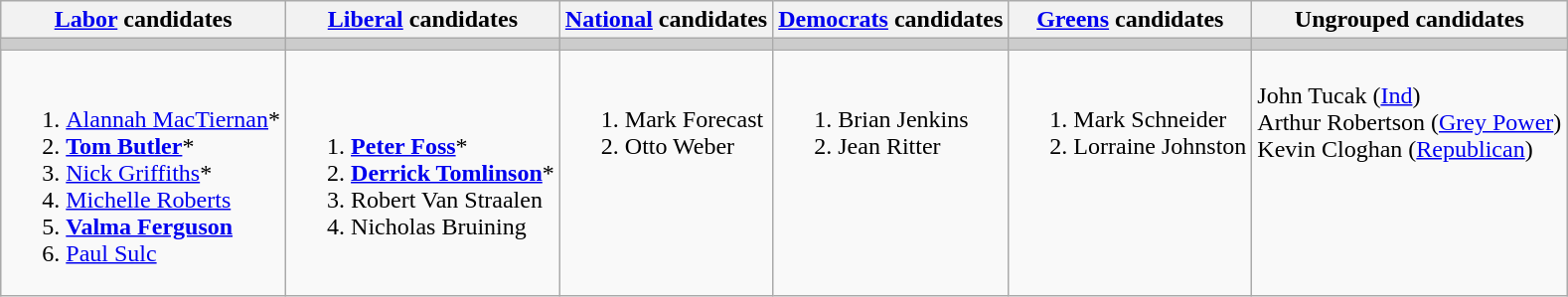<table class="wikitable">
<tr>
<th><a href='#'>Labor</a> candidates</th>
<th><a href='#'>Liberal</a> candidates</th>
<th><a href='#'>National</a> candidates</th>
<th><a href='#'>Democrats</a> candidates</th>
<th><a href='#'>Greens</a> candidates</th>
<th>Ungrouped candidates</th>
</tr>
<tr bgcolor="#cccccc">
<td></td>
<td></td>
<td></td>
<td></td>
<td></td>
<td></td>
</tr>
<tr>
<td><br><ol><li><a href='#'>Alannah MacTiernan</a>*</li><li><strong><a href='#'>Tom Butler</a></strong>*</li><li><a href='#'>Nick Griffiths</a>*</li><li><a href='#'>Michelle Roberts</a></li><li><strong><a href='#'>Valma Ferguson</a></strong></li><li><a href='#'>Paul Sulc</a></li></ol></td>
<td><br><ol><li><strong><a href='#'>Peter Foss</a></strong>*</li><li><strong><a href='#'>Derrick Tomlinson</a></strong>*</li><li>Robert Van Straalen</li><li>Nicholas Bruining</li></ol></td>
<td valign=top><br><ol><li>Mark Forecast</li><li>Otto Weber</li></ol></td>
<td valign=top><br><ol><li>Brian Jenkins</li><li>Jean Ritter</li></ol></td>
<td valign=top><br><ol><li>Mark Schneider</li><li>Lorraine Johnston</li></ol></td>
<td valign=top><br>John Tucak (<a href='#'>Ind</a>) <br>
Arthur Robertson (<a href='#'>Grey Power</a>) <br> Kevin Cloghan (<a href='#'>Republican</a>)</td>
</tr>
</table>
